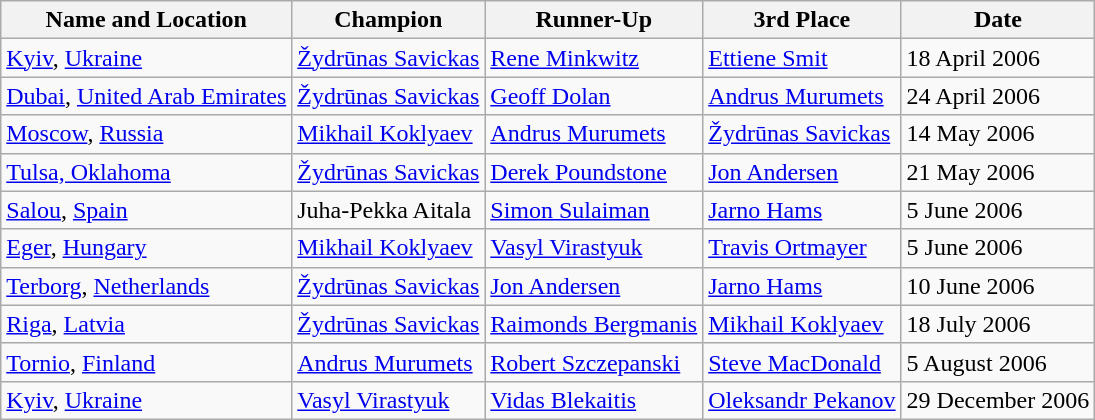<table class="wikitable" style="display: inline-table">
<tr>
<th>Name and Location</th>
<th>Champion</th>
<th>Runner-Up</th>
<th>3rd Place</th>
<th>Date</th>
</tr>
<tr>
<td> <a href='#'>Kyiv</a>, <a href='#'>Ukraine</a> <br> </td>
<td> <a href='#'>Žydrūnas Savickas</a></td>
<td> <a href='#'>Rene Minkwitz</a></td>
<td> <a href='#'>Ettiene Smit</a></td>
<td>18 April 2006</td>
</tr>
<tr>
<td> <a href='#'>Dubai</a>, <a href='#'>United Arab Emirates</a> <br> </td>
<td> <a href='#'>Žydrūnas Savickas</a></td>
<td> <a href='#'>Geoff Dolan</a></td>
<td> <a href='#'>Andrus Murumets</a></td>
<td>24 April 2006</td>
</tr>
<tr>
<td> <a href='#'>Moscow</a>, <a href='#'>Russia</a> <br> </td>
<td> <a href='#'>Mikhail Koklyaev</a></td>
<td> <a href='#'>Andrus Murumets</a></td>
<td> <a href='#'>Žydrūnas Savickas</a></td>
<td>14 May 2006</td>
</tr>
<tr>
<td> <a href='#'>Tulsa, Oklahoma</a> <br> </td>
<td> <a href='#'>Žydrūnas Savickas</a></td>
<td> <a href='#'>Derek Poundstone</a></td>
<td> <a href='#'>Jon Andersen</a></td>
<td>21 May 2006</td>
</tr>
<tr>
<td> <a href='#'>Salou</a>, <a href='#'>Spain</a> <br> </td>
<td> Juha-Pekka Aitala</td>
<td> <a href='#'>Simon Sulaiman</a></td>
<td> <a href='#'>Jarno Hams</a></td>
<td>5 June 2006</td>
</tr>
<tr>
<td> <a href='#'>Eger</a>, <a href='#'>Hungary</a> <br> </td>
<td> <a href='#'>Mikhail Koklyaev</a></td>
<td> <a href='#'>Vasyl Virastyuk</a></td>
<td> <a href='#'>Travis Ortmayer</a></td>
<td>5 June 2006</td>
</tr>
<tr>
<td> <a href='#'>Terborg</a>, <a href='#'>Netherlands</a> <br> </td>
<td> <a href='#'>Žydrūnas Savickas</a></td>
<td> <a href='#'>Jon Andersen</a></td>
<td> <a href='#'>Jarno Hams</a></td>
<td>10 June 2006</td>
</tr>
<tr>
<td> <a href='#'>Riga</a>, <a href='#'>Latvia</a> <br> </td>
<td> <a href='#'>Žydrūnas Savickas</a></td>
<td> <a href='#'>Raimonds Bergmanis</a></td>
<td> <a href='#'>Mikhail Koklyaev</a></td>
<td>18 July 2006</td>
</tr>
<tr>
<td> <a href='#'>Tornio</a>, <a href='#'>Finland</a> <br> </td>
<td> <a href='#'>Andrus Murumets</a></td>
<td> <a href='#'>Robert Szczepanski</a></td>
<td> <a href='#'>Steve MacDonald</a></td>
<td>5 August 2006</td>
</tr>
<tr>
<td> <a href='#'>Kyiv</a>, <a href='#'>Ukraine</a> <br> </td>
<td> <a href='#'>Vasyl Virastyuk</a></td>
<td> <a href='#'>Vidas Blekaitis</a></td>
<td> <a href='#'>Oleksandr Pekanov</a></td>
<td>29 December 2006</td>
</tr>
</table>
